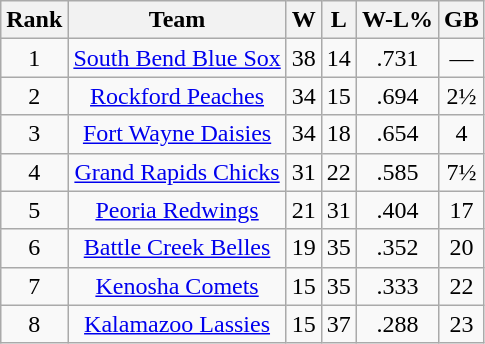<table class="wikitable" style="text-align:center;">
<tr>
<th>Rank</th>
<th>Team</th>
<th>W</th>
<th>L</th>
<th>W-L%</th>
<th>GB</th>
</tr>
<tr>
<td>1</td>
<td><a href='#'>South Bend Blue Sox</a></td>
<td>38</td>
<td>14</td>
<td>.731</td>
<td>—</td>
</tr>
<tr>
<td>2</td>
<td><a href='#'>Rockford Peaches</a></td>
<td>34</td>
<td>15</td>
<td>.694</td>
<td>2½</td>
</tr>
<tr>
<td>3</td>
<td><a href='#'>Fort Wayne Daisies</a></td>
<td>34</td>
<td>18</td>
<td>.654</td>
<td>4</td>
</tr>
<tr>
<td>4</td>
<td><a href='#'>Grand Rapids Chicks</a></td>
<td>31</td>
<td>22</td>
<td>.585</td>
<td>7½</td>
</tr>
<tr>
<td>5</td>
<td><a href='#'>Peoria Redwings</a></td>
<td>21</td>
<td>31</td>
<td>.404</td>
<td>17</td>
</tr>
<tr>
<td>6</td>
<td><a href='#'>Battle Creek Belles</a></td>
<td>19</td>
<td>35</td>
<td>.352</td>
<td>20</td>
</tr>
<tr>
<td>7</td>
<td><a href='#'>Kenosha Comets</a></td>
<td>15</td>
<td>35</td>
<td>.333</td>
<td>22</td>
</tr>
<tr>
<td>8</td>
<td><a href='#'>Kalamazoo Lassies</a></td>
<td>15</td>
<td>37</td>
<td>.288</td>
<td>23</td>
</tr>
</table>
